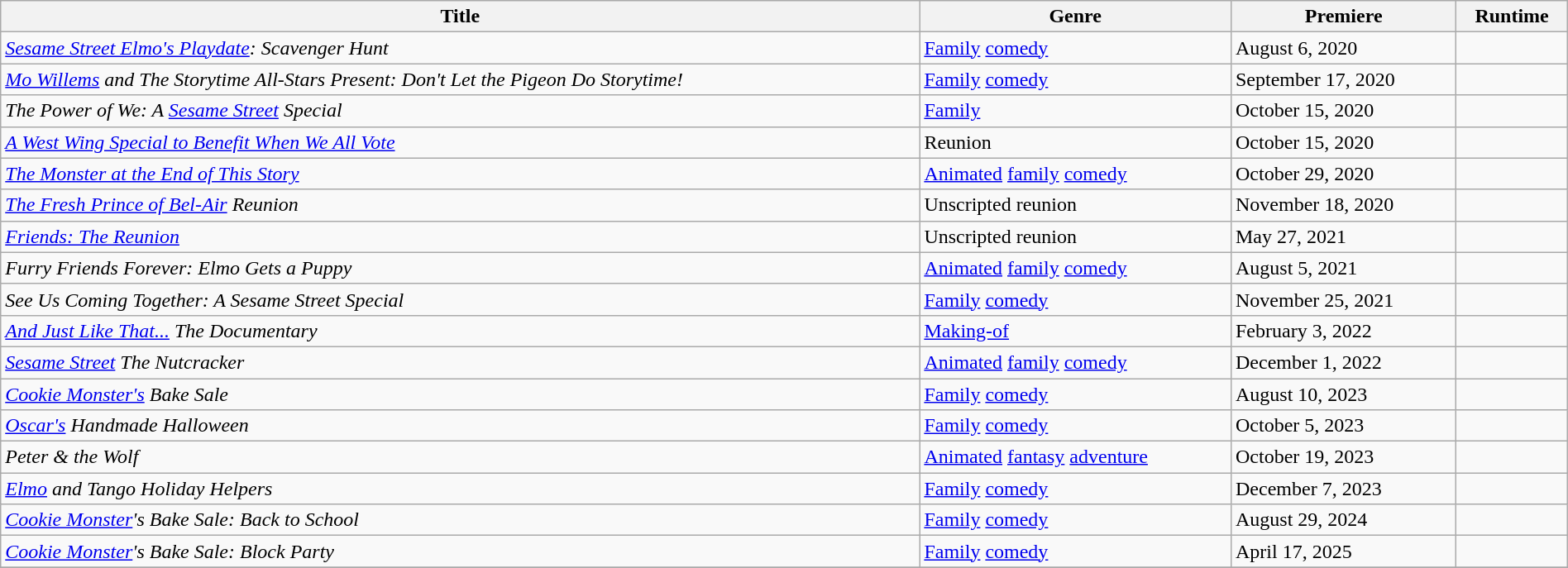<table class="wikitable sortable" style="width:100%;">
<tr>
<th>Title</th>
<th>Genre</th>
<th>Premiere</th>
<th>Runtime</th>
</tr>
<tr>
<td><em><a href='#'>Sesame Street Elmo's Playdate</a>: Scavenger Hunt</em></td>
<td><a href='#'>Family</a> <a href='#'>comedy</a></td>
<td>August 6, 2020</td>
<td></td>
</tr>
<tr>
<td><em><a href='#'>Mo Willems</a> and The Storytime All-Stars Present: Don't Let the Pigeon Do Storytime!</em></td>
<td><a href='#'>Family</a> <a href='#'>comedy</a></td>
<td>September 17, 2020</td>
<td></td>
</tr>
<tr>
<td><em>The Power of We: A <a href='#'>Sesame Street</a> Special</em></td>
<td><a href='#'>Family</a></td>
<td>October 15, 2020</td>
<td></td>
</tr>
<tr>
<td><em><a href='#'>A West Wing Special to Benefit When We All Vote</a></em></td>
<td>Reunion</td>
<td>October 15, 2020</td>
<td></td>
</tr>
<tr>
<td><em><a href='#'>The Monster at the End of This Story</a></em></td>
<td><a href='#'>Animated</a> <a href='#'>family</a> <a href='#'>comedy</a></td>
<td>October 29, 2020</td>
<td></td>
</tr>
<tr>
<td><em><a href='#'>The Fresh Prince of Bel-Air</a> Reunion</em></td>
<td>Unscripted reunion</td>
<td>November 18, 2020</td>
<td></td>
</tr>
<tr>
<td><em><a href='#'>Friends: The Reunion</a></em></td>
<td>Unscripted reunion</td>
<td>May 27, 2021</td>
<td></td>
</tr>
<tr>
<td><em>Furry Friends Forever: Elmo Gets a Puppy</em></td>
<td><a href='#'>Animated</a> <a href='#'>family</a> <a href='#'>comedy</a></td>
<td>August 5, 2021</td>
<td></td>
</tr>
<tr>
<td><em>See Us Coming Together: A Sesame Street Special</em></td>
<td><a href='#'>Family</a> <a href='#'>comedy</a></td>
<td>November 25, 2021</td>
<td></td>
</tr>
<tr>
<td><em><a href='#'>And Just Like That...</a> The Documentary</em></td>
<td><a href='#'>Making-of</a></td>
<td>February 3, 2022</td>
<td></td>
</tr>
<tr>
<td><em><a href='#'>Sesame Street</a> The Nutcracker</em></td>
<td><a href='#'>Animated</a> <a href='#'>family</a> <a href='#'>comedy</a></td>
<td>December 1, 2022</td>
<td></td>
</tr>
<tr>
<td><em><a href='#'>Cookie Monster's</a> Bake Sale</em></td>
<td><a href='#'>Family</a> <a href='#'>comedy</a></td>
<td>August 10, 2023</td>
<td></td>
</tr>
<tr>
<td><em><a href='#'>Oscar's</a> Handmade Halloween</em></td>
<td><a href='#'>Family</a> <a href='#'>comedy</a></td>
<td>October 5, 2023</td>
<td></td>
</tr>
<tr>
<td><em>Peter & the Wolf</em></td>
<td><a href='#'>Animated</a> <a href='#'>fantasy</a> <a href='#'>adventure</a></td>
<td>October 19, 2023</td>
<td></td>
</tr>
<tr>
<td><em><a href='#'>Elmo</a> and Tango Holiday Helpers</em></td>
<td><a href='#'>Family</a> <a href='#'>comedy</a></td>
<td>December 7, 2023</td>
<td></td>
</tr>
<tr>
<td><em><a href='#'>Cookie Monster</a>'s Bake Sale: Back to School</em></td>
<td><a href='#'>Family</a> <a href='#'>comedy</a></td>
<td>August 29, 2024</td>
<td></td>
</tr>
<tr>
<td><em><a href='#'>Cookie Monster</a>'s Bake Sale: Block Party</em></td>
<td><a href='#'>Family</a> <a href='#'>comedy</a></td>
<td>April 17, 2025</td>
<td></td>
</tr>
<tr>
</tr>
</table>
